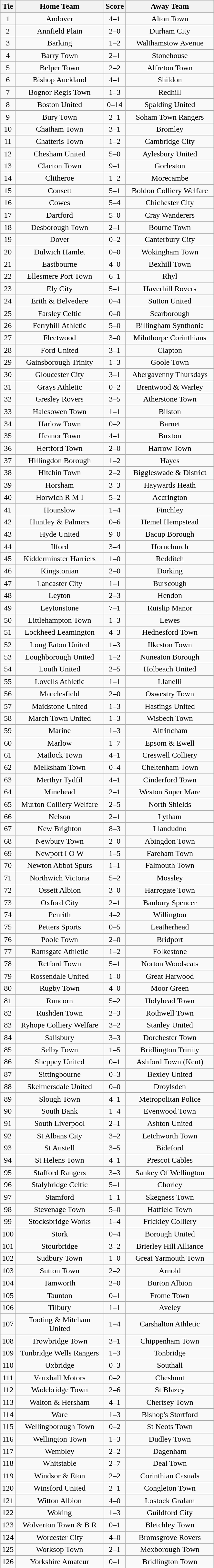<table class="wikitable" style="text-align:center;">
<tr>
<th width=20>Tie</th>
<th width=175>Home Team</th>
<th width=20>Score</th>
<th width=175>Away Team</th>
</tr>
<tr>
<td>1</td>
<td>Andover</td>
<td>4–1</td>
<td>Alton Town</td>
</tr>
<tr>
<td>2</td>
<td>Annfield Plain</td>
<td>2–0</td>
<td>Durham City</td>
</tr>
<tr>
<td>3</td>
<td>Barking</td>
<td>1–2</td>
<td>Walthamstow Avenue</td>
</tr>
<tr>
<td>4</td>
<td>Barry Town</td>
<td>2–1</td>
<td>Stonehouse</td>
</tr>
<tr>
<td>5</td>
<td>Belper Town</td>
<td>2–2</td>
<td>Alfreton Town</td>
</tr>
<tr>
<td>6</td>
<td>Bishop Auckland</td>
<td>4–1</td>
<td>Shildon</td>
</tr>
<tr>
<td>7</td>
<td>Bognor Regis Town</td>
<td>1–3</td>
<td>Redhill</td>
</tr>
<tr>
<td>8</td>
<td>Boston United</td>
<td>0–14</td>
<td>Spalding United</td>
</tr>
<tr>
<td>9</td>
<td>Bury Town</td>
<td>2–1</td>
<td>Soham Town Rangers</td>
</tr>
<tr>
<td>10</td>
<td>Chatham Town</td>
<td>3–1</td>
<td>Bromley</td>
</tr>
<tr>
<td>11</td>
<td>Chatteris Town</td>
<td>1–2</td>
<td>Cambridge City</td>
</tr>
<tr>
<td>12</td>
<td>Chesham United</td>
<td>5–0</td>
<td>Aylesbury United</td>
</tr>
<tr>
<td>13</td>
<td>Clacton Town</td>
<td>9–1</td>
<td>Gorleston</td>
</tr>
<tr>
<td>14</td>
<td>Clitheroe</td>
<td>1–2</td>
<td>Morecambe</td>
</tr>
<tr>
<td>15</td>
<td>Consett</td>
<td>5–1</td>
<td>Boldon Colliery Welfare</td>
</tr>
<tr>
<td>16</td>
<td>Cowes</td>
<td>5–4</td>
<td>Chichester City</td>
</tr>
<tr>
<td>17</td>
<td>Dartford</td>
<td>5–0</td>
<td>Cray Wanderers</td>
</tr>
<tr>
<td>18</td>
<td>Desborough Town</td>
<td>2–1</td>
<td>Bourne Town</td>
</tr>
<tr>
<td>19</td>
<td>Dover</td>
<td>0–2</td>
<td>Canterbury City</td>
</tr>
<tr>
<td>20</td>
<td>Dulwich Hamlet</td>
<td>0–0</td>
<td>Wokingham Town</td>
</tr>
<tr>
<td>21</td>
<td>Eastbourne</td>
<td>4–0</td>
<td>Bexhill Town</td>
</tr>
<tr>
<td>22</td>
<td>Ellesmere Port Town</td>
<td>6–1</td>
<td>Rhyl</td>
</tr>
<tr>
<td>23</td>
<td>Ely City</td>
<td>5–1</td>
<td>Haverhill Rovers</td>
</tr>
<tr>
<td>24</td>
<td>Erith & Belvedere</td>
<td>0–4</td>
<td>Sutton United</td>
</tr>
<tr>
<td>25</td>
<td>Farsley Celtic</td>
<td>0–0</td>
<td>Scarborough</td>
</tr>
<tr>
<td>26</td>
<td>Ferryhill Athletic</td>
<td>5–0</td>
<td>Billingham Synthonia</td>
</tr>
<tr>
<td>27</td>
<td>Fleetwood</td>
<td>3–0</td>
<td>Milnthorpe Corinthians</td>
</tr>
<tr>
<td>28</td>
<td>Ford United</td>
<td>3–1</td>
<td>Clapton</td>
</tr>
<tr>
<td>29</td>
<td>Gainsborough Trinity</td>
<td>1–3</td>
<td>Goole Town</td>
</tr>
<tr>
<td>30</td>
<td>Gloucester City</td>
<td>3–1</td>
<td>Abergavenny Thursdays</td>
</tr>
<tr>
<td>31</td>
<td>Grays Athletic</td>
<td>0–2</td>
<td>Brentwood & Warley</td>
</tr>
<tr>
<td>32</td>
<td>Gresley Rovers</td>
<td>3–5</td>
<td>Atherstone Town</td>
</tr>
<tr>
<td>33</td>
<td>Halesowen Town</td>
<td>1–1</td>
<td>Bilston</td>
</tr>
<tr>
<td>34</td>
<td>Harlow Town</td>
<td>0–2</td>
<td>Barnet</td>
</tr>
<tr>
<td>35</td>
<td>Heanor Town</td>
<td>4–1</td>
<td>Buxton</td>
</tr>
<tr>
<td>36</td>
<td>Hertford Town</td>
<td>2–0</td>
<td>Harrow Town</td>
</tr>
<tr>
<td>37</td>
<td>Hillingdon Borough</td>
<td>1–2</td>
<td>Hayes</td>
</tr>
<tr>
<td>38</td>
<td>Hitchin Town</td>
<td>2–2</td>
<td>Biggleswade & District</td>
</tr>
<tr>
<td>39</td>
<td>Horsham</td>
<td>3–3</td>
<td>Haywards Heath</td>
</tr>
<tr>
<td>40</td>
<td>Horwich R M I</td>
<td>5–2</td>
<td>Accrington</td>
</tr>
<tr>
<td>41</td>
<td>Hounslow</td>
<td>1–4</td>
<td>Finchley</td>
</tr>
<tr>
<td>42</td>
<td>Huntley & Palmers</td>
<td>0–6</td>
<td>Hemel Hempstead</td>
</tr>
<tr>
<td>43</td>
<td>Hyde United</td>
<td>9–0</td>
<td>Bacup Borough</td>
</tr>
<tr>
<td>44</td>
<td>Ilford</td>
<td>3–4</td>
<td>Hornchurch</td>
</tr>
<tr>
<td>45</td>
<td>Kidderminster Harriers</td>
<td>1–0</td>
<td>Redditch</td>
</tr>
<tr>
<td>46</td>
<td>Kingstonian</td>
<td>2–0</td>
<td>Dorking</td>
</tr>
<tr>
<td>47</td>
<td>Lancaster City</td>
<td>1–1</td>
<td>Burscough</td>
</tr>
<tr>
<td>48</td>
<td>Leyton</td>
<td>2–3</td>
<td>Hendon</td>
</tr>
<tr>
<td>49</td>
<td>Leytonstone</td>
<td>7–1</td>
<td>Ruislip Manor</td>
</tr>
<tr>
<td>50</td>
<td>Littlehampton Town</td>
<td>1–3</td>
<td>Lewes</td>
</tr>
<tr>
<td>51</td>
<td>Lockheed Leamington</td>
<td>4–3</td>
<td>Hednesford Town</td>
</tr>
<tr>
<td>52</td>
<td>Long Eaton United</td>
<td>1–3</td>
<td>Ilkeston Town</td>
</tr>
<tr>
<td>53</td>
<td>Loughborough United</td>
<td>1–2</td>
<td>Nuneaton Borough</td>
</tr>
<tr>
<td>54</td>
<td>Louth United</td>
<td>2–5</td>
<td>Holbeach United</td>
</tr>
<tr>
<td>55</td>
<td>Lovells Athletic</td>
<td>1–1</td>
<td>Llanelli</td>
</tr>
<tr>
<td>56</td>
<td>Macclesfield</td>
<td>2–0</td>
<td>Oswestry Town</td>
</tr>
<tr>
<td>57</td>
<td>Maidstone United</td>
<td>1–3</td>
<td>Hastings United</td>
</tr>
<tr>
<td>58</td>
<td>March Town United</td>
<td>1–3</td>
<td>Wisbech Town</td>
</tr>
<tr>
<td>59</td>
<td>Marine</td>
<td>1–3</td>
<td>Altrincham</td>
</tr>
<tr>
<td>60</td>
<td>Marlow</td>
<td>1–7</td>
<td>Epsom & Ewell</td>
</tr>
<tr>
<td>61</td>
<td>Matlock Town</td>
<td>4–1</td>
<td>Creswell Colliery</td>
</tr>
<tr>
<td>62</td>
<td>Melksham Town</td>
<td>0–4</td>
<td>Cheltenham Town</td>
</tr>
<tr>
<td>63</td>
<td>Merthyr Tydfil</td>
<td>4–1</td>
<td>Cinderford Town</td>
</tr>
<tr>
<td>64</td>
<td>Minehead</td>
<td>2–1</td>
<td>Weston Super Mare</td>
</tr>
<tr>
<td>65</td>
<td>Murton Colliery Welfare</td>
<td>2–5</td>
<td>North Shields</td>
</tr>
<tr>
<td>66</td>
<td>Nelson</td>
<td>2–1</td>
<td>Lytham</td>
</tr>
<tr>
<td>67</td>
<td>New Brighton</td>
<td>8–3</td>
<td>Llandudno</td>
</tr>
<tr>
<td>68</td>
<td>Newbury Town</td>
<td>2–0</td>
<td>Abingdon Town</td>
</tr>
<tr>
<td>69</td>
<td>Newport I O W</td>
<td>1–5</td>
<td>Fareham Town</td>
</tr>
<tr>
<td>70</td>
<td>Newton Abbot Spurs</td>
<td>1–1</td>
<td>Falmouth Town</td>
</tr>
<tr>
<td>71</td>
<td>Northwich Victoria</td>
<td>5–2</td>
<td>Mossley</td>
</tr>
<tr>
<td>72</td>
<td>Ossett Albion</td>
<td>3–0</td>
<td>Harrogate Town</td>
</tr>
<tr>
<td>73</td>
<td>Oxford City</td>
<td>2–1</td>
<td>Banbury Spencer</td>
</tr>
<tr>
<td>74</td>
<td>Penrith</td>
<td>4–2</td>
<td>Willington</td>
</tr>
<tr>
<td>75</td>
<td>Petters Sports</td>
<td>0–5</td>
<td>Leatherhead</td>
</tr>
<tr>
<td>76</td>
<td>Poole Town</td>
<td>2–0</td>
<td>Bridport</td>
</tr>
<tr>
<td>77</td>
<td>Ramsgate Athletic</td>
<td>1–2</td>
<td>Folkestone</td>
</tr>
<tr>
<td>78</td>
<td>Retford Town</td>
<td>5–1</td>
<td>Norton Woodseats</td>
</tr>
<tr>
<td>79</td>
<td>Rossendale United</td>
<td>1–0</td>
<td>Great Harwood</td>
</tr>
<tr>
<td>80</td>
<td>Rugby Town</td>
<td>4–0</td>
<td>Moor Green</td>
</tr>
<tr>
<td>81</td>
<td>Runcorn</td>
<td>5–2</td>
<td>Holyhead Town</td>
</tr>
<tr>
<td>82</td>
<td>Rushden Town</td>
<td>2–3</td>
<td>Rothwell Town</td>
</tr>
<tr>
<td>83</td>
<td>Ryhope Colliery Welfare</td>
<td>3–2</td>
<td>Stanley United</td>
</tr>
<tr>
<td>84</td>
<td>Salisbury</td>
<td>3–3</td>
<td>Dorchester Town</td>
</tr>
<tr>
<td>85</td>
<td>Selby Town</td>
<td>1–5</td>
<td>Bridlington Trinity</td>
</tr>
<tr>
<td>86</td>
<td>Sheppey United</td>
<td>0–1</td>
<td>Ashford Town (Kent)</td>
</tr>
<tr>
<td>87</td>
<td>Sittingbourne</td>
<td>0–3</td>
<td>Bexley United</td>
</tr>
<tr>
<td>88</td>
<td>Skelmersdale United</td>
<td>0–0</td>
<td>Droylsden</td>
</tr>
<tr>
<td>89</td>
<td>Slough Town</td>
<td>4–1</td>
<td>Metropolitan Police</td>
</tr>
<tr>
<td>90</td>
<td>South Bank</td>
<td>1–4</td>
<td>Evenwood Town</td>
</tr>
<tr>
<td>91</td>
<td>South Liverpool</td>
<td>2–1</td>
<td>Ashton United</td>
</tr>
<tr>
<td>92</td>
<td>St Albans City</td>
<td>3–2</td>
<td>Letchworth Town</td>
</tr>
<tr>
<td>93</td>
<td>St Austell</td>
<td>3–5</td>
<td>Bideford</td>
</tr>
<tr>
<td>94</td>
<td>St Helens Town</td>
<td>4–1</td>
<td>Prescot Cables</td>
</tr>
<tr>
<td>95</td>
<td>Stafford Rangers</td>
<td>3–3</td>
<td>Sankey Of Wellington</td>
</tr>
<tr>
<td>96</td>
<td>Stalybridge Celtic</td>
<td>5–1</td>
<td>Chorley</td>
</tr>
<tr>
<td>97</td>
<td>Stamford</td>
<td>1–1</td>
<td>Skegness Town</td>
</tr>
<tr>
<td>98</td>
<td>Stevenage Town</td>
<td>5–0</td>
<td>Hatfield Town</td>
</tr>
<tr>
<td>99</td>
<td>Stocksbridge Works</td>
<td>1–4</td>
<td>Frickley Colliery</td>
</tr>
<tr>
<td>100</td>
<td>Stork</td>
<td>0–4</td>
<td>Borough United</td>
</tr>
<tr>
<td>101</td>
<td>Stourbridge</td>
<td>3–2</td>
<td>Brierley Hill Alliance</td>
</tr>
<tr>
<td>102</td>
<td>Sudbury Town</td>
<td>1–0</td>
<td>Great Yarmouth Town</td>
</tr>
<tr>
<td>103</td>
<td>Sutton Town</td>
<td>2–2</td>
<td>Arnold</td>
</tr>
<tr>
<td>104</td>
<td>Tamworth</td>
<td>2–0</td>
<td>Burton Albion</td>
</tr>
<tr>
<td>105</td>
<td>Taunton</td>
<td>0–1</td>
<td>Frome Town</td>
</tr>
<tr>
<td>106</td>
<td>Tilbury</td>
<td>1–1</td>
<td>Aveley</td>
</tr>
<tr>
<td>107</td>
<td>Tooting & Mitcham United</td>
<td>1–4</td>
<td>Carshalton Athletic</td>
</tr>
<tr>
<td>108</td>
<td>Trowbridge Town</td>
<td>3–1</td>
<td>Chippenham Town</td>
</tr>
<tr>
<td>109</td>
<td>Tunbridge Wells Rangers</td>
<td>1–3</td>
<td>Tonbridge</td>
</tr>
<tr>
<td>110</td>
<td>Uxbridge</td>
<td>0–3</td>
<td>Southall</td>
</tr>
<tr>
<td>111</td>
<td>Vauxhall Motors</td>
<td>0–2</td>
<td>Cheshunt</td>
</tr>
<tr>
<td>112</td>
<td>Wadebridge Town</td>
<td>2–6</td>
<td>St Blazey</td>
</tr>
<tr>
<td>113</td>
<td>Walton & Hersham</td>
<td>4–1</td>
<td>Chertsey Town</td>
</tr>
<tr>
<td>114</td>
<td>Ware</td>
<td>1–3</td>
<td>Bishop's Stortford</td>
</tr>
<tr>
<td>115</td>
<td>Wellingborough Town</td>
<td>0–2</td>
<td>St Neots Town</td>
</tr>
<tr>
<td>116</td>
<td>Wellington Town</td>
<td>1–3</td>
<td>Dudley Town</td>
</tr>
<tr>
<td>117</td>
<td>Wembley</td>
<td>2–2</td>
<td>Dagenham</td>
</tr>
<tr>
<td>118</td>
<td>Whitstable</td>
<td>2–7</td>
<td>Deal Town</td>
</tr>
<tr>
<td>119</td>
<td>Windsor & Eton</td>
<td>2–2</td>
<td>Corinthian Casuals</td>
</tr>
<tr>
<td>120</td>
<td>Winsford United</td>
<td>2–1</td>
<td>Congleton Town</td>
</tr>
<tr>
<td>121</td>
<td>Witton Albion</td>
<td>4–0</td>
<td>Lostock Gralam</td>
</tr>
<tr>
<td>122</td>
<td>Woking</td>
<td>1–3</td>
<td>Guildford City</td>
</tr>
<tr>
<td>123</td>
<td>Wolverton Town & B R</td>
<td>0–1</td>
<td>Bletchley Town</td>
</tr>
<tr>
<td>124</td>
<td>Worcester City</td>
<td>4–0</td>
<td>Bromsgrove Rovers</td>
</tr>
<tr>
<td>125</td>
<td>Worksop Town</td>
<td>2–1</td>
<td>Mexborough Town</td>
</tr>
<tr>
<td>126</td>
<td>Yorkshire Amateur</td>
<td>0–1</td>
<td>Bridlington Town</td>
</tr>
</table>
